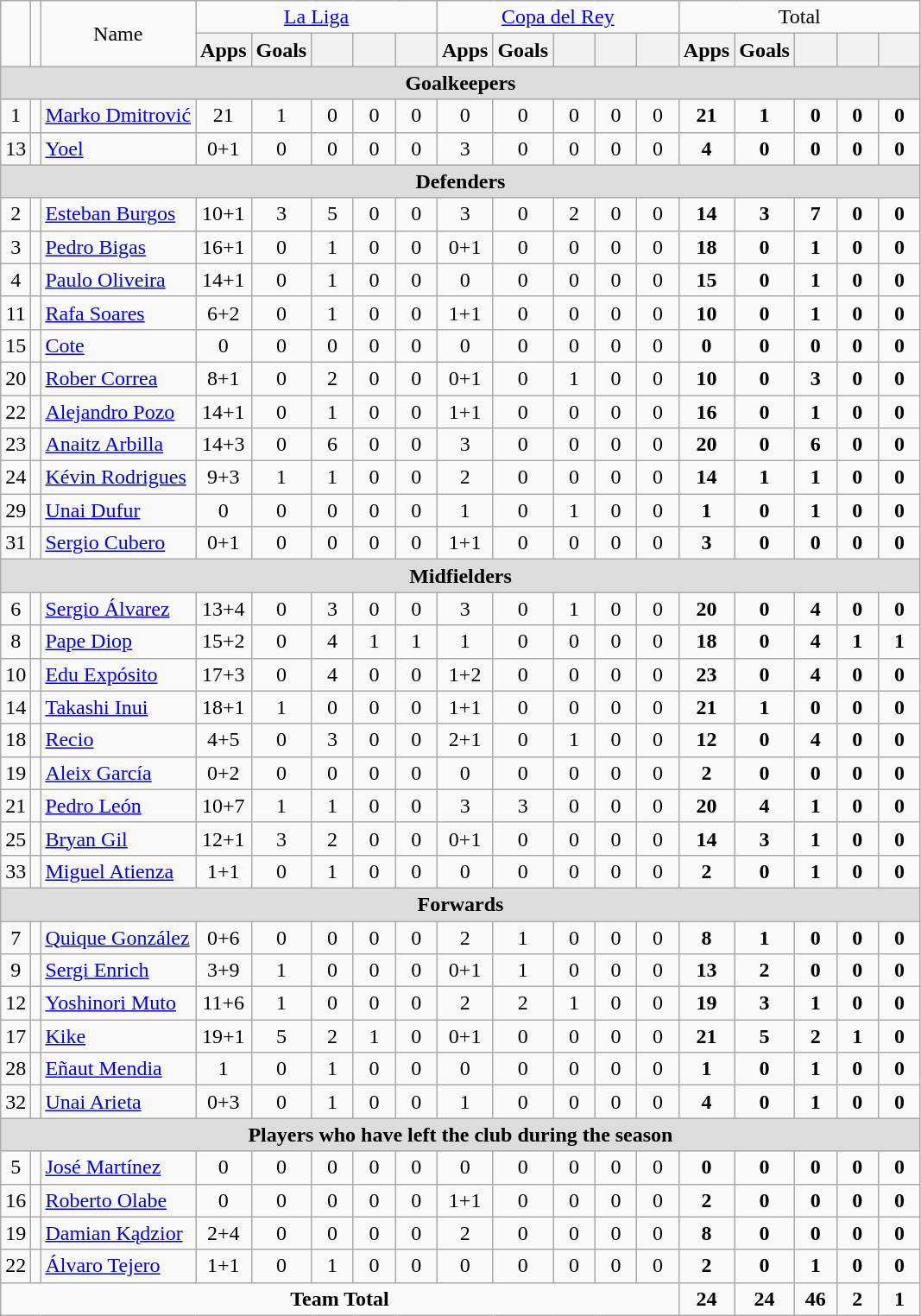<table class="wikitable" style="text-align:center">
<tr>
<td rowspan="2"></td>
<td rowspan="2"></td>
<td rowspan="2">Name</td>
<td colspan="5"><a href='#'>La Liga</a></td>
<td colspan="5"><a href='#'>Copa del Rey</a></td>
<td colspan="5">Total</td>
</tr>
<tr>
<th width=25>Apps</th>
<th width=25>Goals</th>
<th width=25></th>
<th width=25></th>
<th width=25></th>
<th width=25>Apps</th>
<th width=25>Goals</th>
<th width=25></th>
<th width=25></th>
<th width=25></th>
<th width=25>Apps</th>
<th width=25>Goals</th>
<th width=25></th>
<th width=25></th>
<th width=25></th>
</tr>
<tr>
<td colspan="18" style="background:#dcdcdc; text-align:center"><strong>Goalkeepers</strong></td>
</tr>
<tr>
<td>1</td>
<td></td>
<td align=left><a href='#'>Marko Dmitrović</a></td>
<td>21</td>
<td>1</td>
<td>0</td>
<td>0</td>
<td>0</td>
<td>0</td>
<td>0</td>
<td>0</td>
<td>0</td>
<td>0</td>
<td><strong>21</strong></td>
<td><strong>1</strong></td>
<td><strong>0</strong></td>
<td><strong>0</strong></td>
<td><strong>0</strong></td>
</tr>
<tr>
<td>13</td>
<td></td>
<td align=left><a href='#'>Yoel</a></td>
<td>0+1</td>
<td>0</td>
<td>0</td>
<td>0</td>
<td>0</td>
<td>3</td>
<td>0</td>
<td>0</td>
<td>0</td>
<td>0</td>
<td><strong>4</strong></td>
<td><strong>0</strong></td>
<td><strong>0</strong></td>
<td><strong>0</strong></td>
<td><strong>0</strong></td>
</tr>
<tr>
<td colspan="18" style="background:#dcdcdc; text-align:center"><strong>Defenders</strong></td>
</tr>
<tr>
<td>2</td>
<td></td>
<td align=left><a href='#'>Esteban Burgos</a></td>
<td>10+1</td>
<td>3</td>
<td>5</td>
<td>0</td>
<td>0</td>
<td>3</td>
<td>0</td>
<td>2</td>
<td>0</td>
<td>0</td>
<td><strong>14</strong></td>
<td><strong>3</strong></td>
<td><strong>7</strong></td>
<td><strong>0</strong></td>
<td><strong>0</strong></td>
</tr>
<tr>
<td>3</td>
<td></td>
<td align=left><a href='#'>Pedro Bigas</a></td>
<td>16+1</td>
<td>0</td>
<td>1</td>
<td>0</td>
<td>0</td>
<td>0+1</td>
<td>0</td>
<td>0</td>
<td>0</td>
<td>0</td>
<td><strong>18</strong></td>
<td><strong>0</strong></td>
<td><strong>1</strong></td>
<td><strong>0</strong></td>
<td><strong>0</strong></td>
</tr>
<tr>
<td>4</td>
<td></td>
<td align=left><a href='#'>Paulo Oliveira</a></td>
<td>14+1</td>
<td>0</td>
<td>1</td>
<td>0</td>
<td>0</td>
<td>0</td>
<td>0</td>
<td>0</td>
<td>0</td>
<td>0</td>
<td><strong>15</strong></td>
<td><strong>0</strong></td>
<td><strong>1</strong></td>
<td><strong>0</strong></td>
<td><strong>0</strong></td>
</tr>
<tr>
<td>11</td>
<td></td>
<td align=left><a href='#'>Rafa Soares</a></td>
<td>6+2</td>
<td>0</td>
<td>1</td>
<td>0</td>
<td>0</td>
<td>1+1</td>
<td>0</td>
<td>0</td>
<td>0</td>
<td>0</td>
<td><strong>10</strong></td>
<td><strong>0</strong></td>
<td><strong>1</strong></td>
<td><strong>0</strong></td>
<td><strong>0</strong></td>
</tr>
<tr>
<td>15</td>
<td></td>
<td align=left><a href='#'>Cote</a></td>
<td>0</td>
<td>0</td>
<td>0</td>
<td>0</td>
<td>0</td>
<td>0</td>
<td>0</td>
<td>0</td>
<td>0</td>
<td>0</td>
<td><strong>0</strong></td>
<td><strong>0</strong></td>
<td><strong>0</strong></td>
<td><strong>0</strong></td>
<td><strong>0</strong></td>
</tr>
<tr>
<td>20</td>
<td></td>
<td align=left><a href='#'>Rober Correa</a></td>
<td>8+1</td>
<td>0</td>
<td>2</td>
<td>0</td>
<td>0</td>
<td>0+1</td>
<td>0</td>
<td>1</td>
<td>0</td>
<td>0</td>
<td><strong>10</strong></td>
<td><strong>0</strong></td>
<td><strong>3</strong></td>
<td><strong>0</strong></td>
<td><strong>0</strong></td>
</tr>
<tr>
<td>22</td>
<td></td>
<td align=left><a href='#'>Alejandro Pozo</a></td>
<td>14+1</td>
<td>0</td>
<td>1</td>
<td>0</td>
<td>0</td>
<td>1+1</td>
<td>0</td>
<td>0</td>
<td>0</td>
<td>0</td>
<td><strong>16</strong></td>
<td><strong>0</strong></td>
<td><strong>1</strong></td>
<td><strong>0</strong></td>
<td><strong>0</strong></td>
</tr>
<tr>
<td>23</td>
<td></td>
<td align=left><a href='#'>Anaitz Arbilla</a></td>
<td>14+3</td>
<td>0</td>
<td>6</td>
<td>0</td>
<td>0</td>
<td>3</td>
<td>0</td>
<td>0</td>
<td>0</td>
<td>0</td>
<td><strong>20</strong></td>
<td><strong>0</strong></td>
<td><strong>6</strong></td>
<td><strong>0</strong></td>
<td><strong>0</strong></td>
</tr>
<tr>
<td>24</td>
<td></td>
<td align=left><a href='#'>Kévin Rodrigues</a></td>
<td>9+3</td>
<td>1</td>
<td>1</td>
<td>0</td>
<td>0</td>
<td>2</td>
<td>0</td>
<td>0</td>
<td>0</td>
<td>0</td>
<td><strong>14</strong></td>
<td><strong>1</strong></td>
<td><strong>1</strong></td>
<td><strong>0</strong></td>
<td><strong>0</strong></td>
</tr>
<tr>
<td>29</td>
<td></td>
<td align=left><a href='#'>Unai Dufur</a></td>
<td>0</td>
<td>0</td>
<td>0</td>
<td>0</td>
<td>0</td>
<td>1</td>
<td>0</td>
<td>1</td>
<td>0</td>
<td>0</td>
<td><strong>1</strong></td>
<td><strong>0</strong></td>
<td><strong>1</strong></td>
<td><strong>0</strong></td>
<td><strong>0</strong></td>
</tr>
<tr>
<td>31</td>
<td></td>
<td align=left><a href='#'>Sergio Cubero</a></td>
<td>0+1</td>
<td>0</td>
<td>0</td>
<td>0</td>
<td>0</td>
<td>1+1</td>
<td>0</td>
<td>0</td>
<td>0</td>
<td>0</td>
<td><strong>3</strong></td>
<td><strong>0</strong></td>
<td><strong>0</strong></td>
<td><strong>0</strong></td>
<td><strong>0</strong></td>
</tr>
<tr>
<td colspan="18" style="background:#dcdcdc; text-align:center"><strong>Midfielders</strong></td>
</tr>
<tr>
<td>6</td>
<td></td>
<td align=left><a href='#'>Sergio Álvarez</a></td>
<td>13+4</td>
<td>0</td>
<td>3</td>
<td>0</td>
<td>0</td>
<td>3</td>
<td>0</td>
<td>1</td>
<td>0</td>
<td>0</td>
<td><strong>20</strong></td>
<td><strong>0</strong></td>
<td><strong>4</strong></td>
<td><strong>0</strong></td>
<td><strong>0</strong></td>
</tr>
<tr>
<td>8</td>
<td></td>
<td align=left><a href='#'>Pape Diop</a></td>
<td>15+2</td>
<td>0</td>
<td>4</td>
<td>1</td>
<td>1</td>
<td>1</td>
<td>0</td>
<td>0</td>
<td>0</td>
<td>0</td>
<td><strong>18</strong></td>
<td><strong>0</strong></td>
<td><strong>4</strong></td>
<td><strong>1</strong></td>
<td><strong>1</strong></td>
</tr>
<tr>
<td>10</td>
<td></td>
<td align=left><a href='#'>Edu Expósito</a></td>
<td>17+3</td>
<td>0</td>
<td>4</td>
<td>0</td>
<td>0</td>
<td>1+2</td>
<td>0</td>
<td>0</td>
<td>0</td>
<td>0</td>
<td><strong>23</strong></td>
<td><strong>0</strong></td>
<td><strong>4</strong></td>
<td><strong>0</strong></td>
<td><strong>0</strong></td>
</tr>
<tr>
<td>14</td>
<td></td>
<td align=left><a href='#'>Takashi Inui</a></td>
<td>18+1</td>
<td>1</td>
<td>0</td>
<td>0</td>
<td>0</td>
<td>1+1</td>
<td>0</td>
<td>0</td>
<td>0</td>
<td>0</td>
<td><strong>21</strong></td>
<td><strong>1</strong></td>
<td><strong>0</strong></td>
<td><strong>0</strong></td>
<td><strong>0</strong></td>
</tr>
<tr>
<td>18</td>
<td></td>
<td align=left><a href='#'>Recio</a></td>
<td>4+5</td>
<td>0</td>
<td>3</td>
<td>0</td>
<td>0</td>
<td>2+1</td>
<td>0</td>
<td>1</td>
<td>0</td>
<td>0</td>
<td><strong>12</strong></td>
<td><strong>0</strong></td>
<td><strong>4</strong></td>
<td><strong>0</strong></td>
<td><strong>0</strong></td>
</tr>
<tr>
<td>19</td>
<td></td>
<td align=left><a href='#'>Aleix García</a></td>
<td>0+2</td>
<td>0</td>
<td>0</td>
<td>0</td>
<td>0</td>
<td>0</td>
<td>0</td>
<td>0</td>
<td>0</td>
<td>0</td>
<td><strong>2</strong></td>
<td><strong>0</strong></td>
<td><strong>0</strong></td>
<td><strong>0</strong></td>
<td><strong>0</strong></td>
</tr>
<tr>
<td>21</td>
<td></td>
<td align=left><a href='#'>Pedro León</a></td>
<td>10+7</td>
<td>1</td>
<td>1</td>
<td>0</td>
<td>0</td>
<td>3</td>
<td>3</td>
<td>0</td>
<td>0</td>
<td>0</td>
<td><strong>20</strong></td>
<td><strong>4</strong></td>
<td><strong>1</strong></td>
<td><strong>0</strong></td>
<td><strong>0</strong></td>
</tr>
<tr>
<td>25</td>
<td></td>
<td align=left><a href='#'>Bryan Gil</a></td>
<td>12+1</td>
<td>3</td>
<td>2</td>
<td>0</td>
<td>0</td>
<td>0+1</td>
<td>0</td>
<td>0</td>
<td>0</td>
<td>0</td>
<td><strong>14</strong></td>
<td><strong>3</strong></td>
<td><strong>1</strong></td>
<td><strong>0</strong></td>
<td><strong>0</strong></td>
</tr>
<tr>
<td>33</td>
<td></td>
<td align=left><a href='#'>Miguel Atienza</a></td>
<td>1+1</td>
<td>0</td>
<td>1</td>
<td>0</td>
<td>0</td>
<td>0</td>
<td>0</td>
<td>0</td>
<td>0</td>
<td>0</td>
<td><strong>2</strong></td>
<td><strong>0</strong></td>
<td><strong>1</strong></td>
<td><strong>0</strong></td>
<td><strong>0</strong></td>
</tr>
<tr>
<td colspan="18" style="background:#dcdcdc; text-align:center"><strong>Forwards</strong></td>
</tr>
<tr>
<td>7</td>
<td></td>
<td align=left><a href='#'>Quique González</a></td>
<td>0+6</td>
<td>0</td>
<td>0</td>
<td>0</td>
<td>0</td>
<td>2</td>
<td>1</td>
<td>0</td>
<td>0</td>
<td>0</td>
<td><strong>8</strong></td>
<td><strong>1</strong></td>
<td><strong>0</strong></td>
<td><strong>0</strong></td>
<td><strong>0</strong></td>
</tr>
<tr>
<td>9</td>
<td></td>
<td align=left><a href='#'>Sergi Enrich</a></td>
<td>3+9</td>
<td>1</td>
<td>0</td>
<td>0</td>
<td>0</td>
<td>0+1</td>
<td>1</td>
<td>0</td>
<td>0</td>
<td>0</td>
<td><strong>13</strong></td>
<td><strong>2</strong></td>
<td><strong>0</strong></td>
<td><strong>0</strong></td>
<td><strong>0</strong></td>
</tr>
<tr>
<td>12</td>
<td></td>
<td align=left><a href='#'>Yoshinori Muto</a></td>
<td>11+6</td>
<td>1</td>
<td>0</td>
<td>0</td>
<td>0</td>
<td>2</td>
<td>2</td>
<td>1</td>
<td>0</td>
<td>0</td>
<td><strong>19</strong></td>
<td><strong>3</strong></td>
<td><strong>1</strong></td>
<td><strong>0</strong></td>
<td><strong>0</strong></td>
</tr>
<tr>
<td>17</td>
<td></td>
<td align=left><a href='#'>Kike</a></td>
<td>19+1</td>
<td>5</td>
<td>2</td>
<td>1</td>
<td>0</td>
<td>0+1</td>
<td>0</td>
<td>0</td>
<td>0</td>
<td>0</td>
<td><strong>21</strong></td>
<td><strong>5</strong></td>
<td><strong>2</strong></td>
<td><strong>1</strong></td>
<td><strong>0</strong></td>
</tr>
<tr>
<td>28</td>
<td></td>
<td align=left><a href='#'>Eñaut Mendia</a></td>
<td>1</td>
<td>0</td>
<td>1</td>
<td>0</td>
<td>0</td>
<td>0</td>
<td>0</td>
<td>0</td>
<td>0</td>
<td>0</td>
<td><strong>1</strong></td>
<td><strong>0</strong></td>
<td><strong>1</strong></td>
<td><strong>0</strong></td>
<td><strong>0</strong></td>
</tr>
<tr>
<td>32</td>
<td></td>
<td align=left><a href='#'>Unai Arieta</a></td>
<td>0+3</td>
<td>0</td>
<td>1</td>
<td>0</td>
<td>0</td>
<td>1</td>
<td>0</td>
<td>0</td>
<td>0</td>
<td>0</td>
<td><strong>4</strong></td>
<td><strong>0</strong></td>
<td><strong>1</strong></td>
<td><strong>0</strong></td>
<td><strong>0</strong></td>
</tr>
<tr>
<td colspan="18" style="background:#dcdcdc; text-align:center"><strong>Players who have left the club during the season</strong></td>
</tr>
<tr>
<td>5</td>
<td></td>
<td align=left><a href='#'>José Martínez</a></td>
<td>0</td>
<td>0</td>
<td>0</td>
<td>0</td>
<td>0</td>
<td>0</td>
<td>0</td>
<td>0</td>
<td>0</td>
<td>0</td>
<td><strong>0</strong></td>
<td><strong>0</strong></td>
<td><strong>0</strong></td>
<td><strong>0</strong></td>
<td><strong>0</strong></td>
</tr>
<tr>
<td>16</td>
<td></td>
<td align=left><a href='#'>Roberto Olabe</a></td>
<td>0</td>
<td>0</td>
<td>0</td>
<td>0</td>
<td>0</td>
<td>1+1</td>
<td>0</td>
<td>0</td>
<td>0</td>
<td>0</td>
<td><strong>2</strong></td>
<td><strong>0</strong></td>
<td><strong>0</strong></td>
<td><strong>0</strong></td>
<td><strong>0</strong></td>
</tr>
<tr>
<td>19</td>
<td></td>
<td align=left><a href='#'>Damian Kądzior</a></td>
<td>2+4</td>
<td>0</td>
<td>0</td>
<td>0</td>
<td>0</td>
<td>2</td>
<td>0</td>
<td>0</td>
<td>0</td>
<td>0</td>
<td><strong>8</strong></td>
<td><strong>0</strong></td>
<td><strong>0</strong></td>
<td><strong>0</strong></td>
<td><strong>0</strong></td>
</tr>
<tr>
<td>22</td>
<td></td>
<td align=left><a href='#'>Álvaro Tejero</a></td>
<td>1+1</td>
<td>0</td>
<td>1</td>
<td>0</td>
<td>0</td>
<td>0</td>
<td>0</td>
<td>0</td>
<td>0</td>
<td>0</td>
<td><strong>2</strong></td>
<td><strong>0</strong></td>
<td><strong>1</strong></td>
<td><strong>0</strong></td>
<td><strong>0</strong></td>
</tr>
<tr>
<td colspan=13><strong>Team Total</strong></td>
<td><strong>24</strong></td>
<td><strong>24</strong></td>
<td><strong>46</strong></td>
<td><strong>2</strong></td>
<td><strong>1</strong></td>
</tr>
</table>
